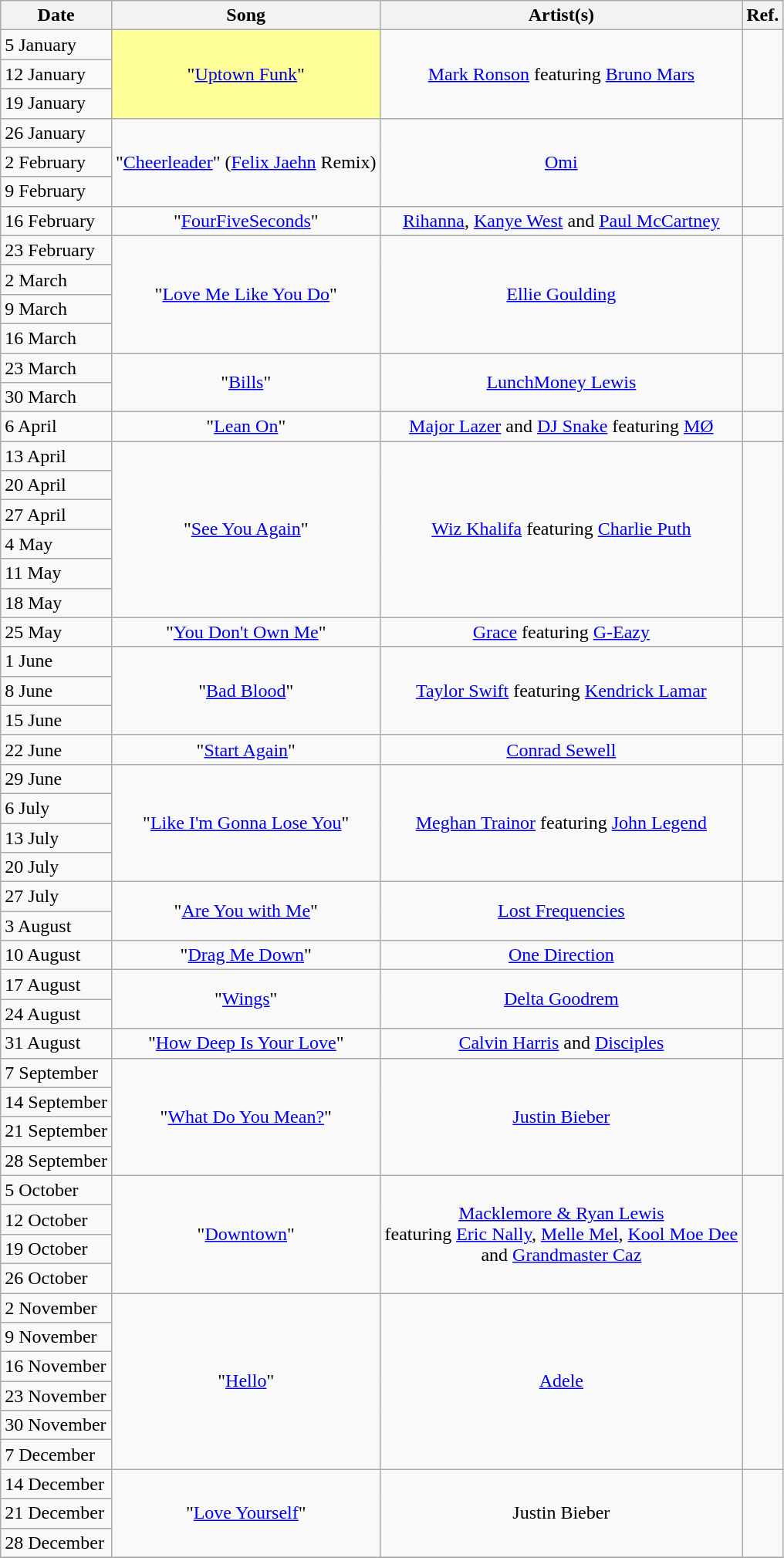<table class="wikitable">
<tr>
<th style="text-align: center;">Date</th>
<th style="text-align: center;">Song</th>
<th style="text-align: center;">Artist(s)</th>
<th style="text-align: center;">Ref.</th>
</tr>
<tr>
<td>5 January</td>
<td bgcolor=#FFFF99 rowspan="3" style="text-align: center;">"<a href='#'>Uptown Funk</a>"</td>
<td rowspan="3" style="text-align: center;"><a href='#'>Mark Ronson</a> featuring <a href='#'>Bruno Mars</a></td>
<td rowspan="3" style="text-align: center;"></td>
</tr>
<tr>
<td>12 January</td>
</tr>
<tr>
<td>19 January</td>
</tr>
<tr>
<td>26 January</td>
<td rowspan="3" style="text-align: center;">"<a href='#'>Cheerleader</a>" (<a href='#'>Felix Jaehn</a> Remix)</td>
<td rowspan="3" style="text-align: center;"><a href='#'>Omi</a></td>
<td rowspan="3" style="text-align: center;"></td>
</tr>
<tr>
<td>2 February</td>
</tr>
<tr>
<td>9 February</td>
</tr>
<tr>
<td>16 February</td>
<td style="text-align: center;">"<a href='#'>FourFiveSeconds</a>"</td>
<td style="text-align: center;"><a href='#'>Rihanna</a>, <a href='#'>Kanye West</a> and <a href='#'>Paul McCartney</a></td>
<td style="text-align: center;"></td>
</tr>
<tr>
<td>23 February</td>
<td rowspan="4" style="text-align: center;">"<a href='#'>Love Me Like You Do</a>"</td>
<td rowspan="4" style="text-align: center;"><a href='#'>Ellie Goulding</a></td>
<td rowspan="4" style="text-align: center;"></td>
</tr>
<tr>
<td>2 March</td>
</tr>
<tr>
<td>9 March</td>
</tr>
<tr>
<td>16 March</td>
</tr>
<tr>
<td>23 March</td>
<td rowspan="2" style="text-align: center;">"<a href='#'>Bills</a>"</td>
<td rowspan="2" style="text-align: center;"><a href='#'>LunchMoney Lewis</a></td>
<td rowspan="2" style="text-align: center;"></td>
</tr>
<tr>
<td>30 March</td>
</tr>
<tr>
<td>6 April</td>
<td style="text-align: center;">"<a href='#'>Lean On</a>"</td>
<td style="text-align: center;"><a href='#'>Major Lazer</a> and <a href='#'>DJ Snake</a> featuring <a href='#'>MØ</a></td>
<td style="text-align: center;"></td>
</tr>
<tr>
<td>13 April</td>
<td rowspan="6" style="text-align: center;">"<a href='#'>See You Again</a>"</td>
<td rowspan="6" style="text-align: center;"><a href='#'>Wiz Khalifa</a> featuring <a href='#'>Charlie Puth</a></td>
<td rowspan="6" style="text-align: center;"></td>
</tr>
<tr>
<td>20 April</td>
</tr>
<tr>
<td>27 April</td>
</tr>
<tr>
<td>4 May</td>
</tr>
<tr>
<td>11 May</td>
</tr>
<tr>
<td>18 May</td>
</tr>
<tr>
<td>25 May</td>
<td style="text-align: center;">"<a href='#'>You Don't Own Me</a>"</td>
<td style="text-align: center;"><a href='#'>Grace</a> featuring <a href='#'>G-Eazy</a></td>
<td style="text-align: center;"></td>
</tr>
<tr>
<td>1 June</td>
<td rowspan="3" style="text-align: center;">"<a href='#'>Bad Blood</a>"</td>
<td rowspan="3" style="text-align: center;"><a href='#'>Taylor Swift</a> featuring <a href='#'>Kendrick Lamar</a></td>
<td rowspan="3" style="text-align: center;"></td>
</tr>
<tr>
<td>8 June</td>
</tr>
<tr>
<td>15 June</td>
</tr>
<tr>
<td>22 June</td>
<td style="text-align: center;">"<a href='#'>Start Again</a>"</td>
<td style="text-align: center;"><a href='#'>Conrad Sewell</a></td>
<td style="text-align: center;"></td>
</tr>
<tr>
<td>29 June</td>
<td rowspan="4" style="text-align: center;">"<a href='#'>Like I'm Gonna Lose You</a>"</td>
<td rowspan="4" style="text-align: center;"><a href='#'>Meghan Trainor</a> featuring <a href='#'>John Legend</a></td>
<td rowspan="4" style="text-align: center;"></td>
</tr>
<tr>
<td>6 July</td>
</tr>
<tr>
<td>13 July</td>
</tr>
<tr>
<td>20 July</td>
</tr>
<tr>
<td>27 July</td>
<td rowspan="2" style="text-align: center;">"<a href='#'>Are You with Me</a>"</td>
<td rowspan="2" style="text-align: center;"><a href='#'>Lost Frequencies</a></td>
<td rowspan="2" style="text-align: center;"></td>
</tr>
<tr>
<td>3 August</td>
</tr>
<tr>
<td>10 August</td>
<td style="text-align: center;">"<a href='#'>Drag Me Down</a>"</td>
<td style="text-align: center;"><a href='#'>One Direction</a></td>
<td style="text-align: center;"></td>
</tr>
<tr>
<td>17 August</td>
<td rowspan="2" style="text-align: center;">"<a href='#'>Wings</a>"</td>
<td rowspan="2" style="text-align: center;"><a href='#'>Delta Goodrem</a></td>
<td rowspan="2" style="text-align: center;"></td>
</tr>
<tr>
<td>24 August</td>
</tr>
<tr>
<td>31 August</td>
<td style="text-align: center;">"<a href='#'>How Deep Is Your Love</a>"</td>
<td style="text-align: center;"><a href='#'>Calvin Harris</a> and <a href='#'>Disciples</a></td>
<td style="text-align: center;"></td>
</tr>
<tr>
<td>7 September</td>
<td rowspan="4" style="text-align: center;">"<a href='#'>What Do You Mean?</a>"</td>
<td rowspan="4" style="text-align: center;"><a href='#'>Justin Bieber</a></td>
<td rowspan="4" style="text-align: center;"></td>
</tr>
<tr>
<td>14 September</td>
</tr>
<tr>
<td>21 September</td>
</tr>
<tr>
<td>28 September</td>
</tr>
<tr>
<td>5 October</td>
<td rowspan="4" style="text-align: center;">"<a href='#'>Downtown</a>"</td>
<td rowspan="4" style="text-align: center;"><a href='#'>Macklemore & Ryan Lewis</a><br>featuring <a href='#'>Eric Nally</a>, <a href='#'>Melle Mel</a>, <a href='#'>Kool Moe Dee</a> <br>and <a href='#'>Grandmaster Caz</a></td>
<td rowspan="4" style="text-align: center;"></td>
</tr>
<tr>
<td>12 October</td>
</tr>
<tr>
<td>19 October</td>
</tr>
<tr>
<td>26 October</td>
</tr>
<tr>
<td>2 November</td>
<td rowspan="6" style="text-align: center;">"<a href='#'>Hello</a>"</td>
<td rowspan="6" style="text-align: center;"><a href='#'>Adele</a></td>
<td rowspan="6" style="text-align: center;"></td>
</tr>
<tr>
<td>9 November</td>
</tr>
<tr>
<td>16 November</td>
</tr>
<tr>
<td>23 November</td>
</tr>
<tr>
<td>30 November</td>
</tr>
<tr>
<td>7 December</td>
</tr>
<tr>
<td>14 December</td>
<td rowspan="3" style="text-align: center;">"<a href='#'>Love Yourself</a>"</td>
<td rowspan="3" style="text-align: center;">Justin Bieber</td>
<td rowspan="3" style="text-align: center;"></td>
</tr>
<tr>
<td>21 December</td>
</tr>
<tr>
<td>28 December</td>
</tr>
<tr>
</tr>
</table>
